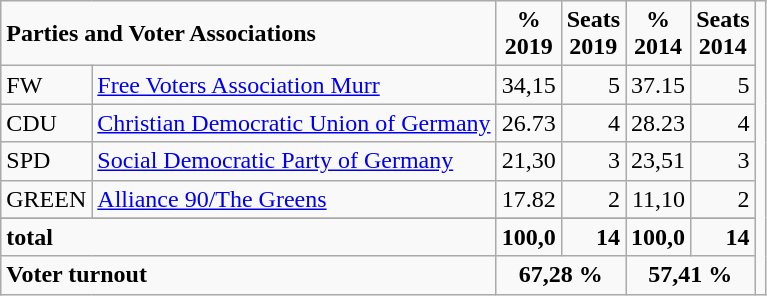<table class="wikitable">
<tr class="background color5">
<td colspan="2"><strong>Parties and Voter Associations</strong></td>
<td align="center"><strong>%<br>2019</strong></td>
<td align="center"><strong>Seats<br>2019</strong></td>
<td align="center"><strong>%<br>2014</strong></td>
<td align="center"><strong>Seats<br>2014</strong></td>
<td rowspan="10"></td>
</tr>
<tr>
<td>FW</td>
<td><a href='#'>Free Voters Association Murr</a></td>
<td align="right">34,15</td>
<td align="right">5</td>
<td align="right">37.15</td>
<td align="right">5</td>
</tr>
<tr>
<td>CDU</td>
<td><a href='#'>Christian Democratic Union of Germany</a></td>
<td align="right">26.73</td>
<td align="right">4</td>
<td align="right">28.23</td>
<td align="right">4</td>
</tr>
<tr>
<td>SPD</td>
<td><a href='#'>Social Democratic Party of Germany</a></td>
<td align="right">21,30</td>
<td align="right">3</td>
<td align="right">23,51</td>
<td align="right">3</td>
</tr>
<tr>
<td>GREEN</td>
<td><a href='#'>Alliance 90/The Greens</a></td>
<td align="right">17.82</td>
<td align="right">2</td>
<td align="right">11,10</td>
<td align="right">2</td>
</tr>
<tr>
</tr>
<tr class="background color5">
<td colspan="2"><strong>total</strong></td>
<td align="right"><strong>100,0</strong></td>
<td align="right"><strong>14</strong></td>
<td align="right"><strong>100,0</strong></td>
<td align="right"><strong>14</strong></td>
</tr>
<tr class="background color5">
<td colspan="2"><strong>Voter turnout</strong></td>
<td colspan="2" align="center"><strong>67,28 %</strong></td>
<td colspan="2" align="center"><strong>57,41 %</strong></td>
</tr>
</table>
